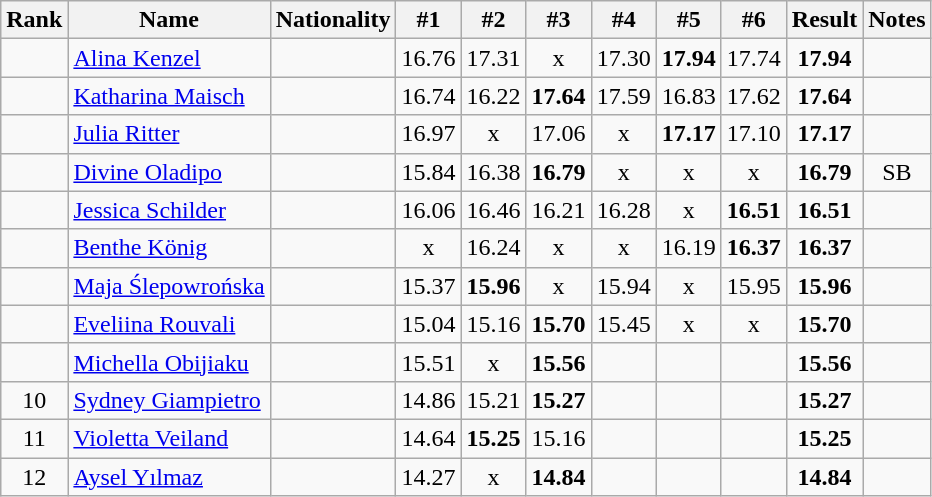<table class="wikitable sortable" style="text-align:center">
<tr>
<th>Rank</th>
<th>Name</th>
<th>Nationality</th>
<th>#1</th>
<th>#2</th>
<th>#3</th>
<th>#4</th>
<th>#5</th>
<th>#6</th>
<th>Result</th>
<th>Notes</th>
</tr>
<tr>
<td></td>
<td align=left><a href='#'>Alina Kenzel</a></td>
<td align=left></td>
<td>16.76</td>
<td>17.31</td>
<td>x</td>
<td>17.30</td>
<td><strong>17.94</strong></td>
<td>17.74</td>
<td><strong>17.94</strong></td>
<td></td>
</tr>
<tr>
<td></td>
<td align=left><a href='#'>Katharina Maisch</a></td>
<td align=left></td>
<td>16.74</td>
<td>16.22</td>
<td><strong>17.64</strong></td>
<td>17.59</td>
<td>16.83</td>
<td>17.62</td>
<td><strong>17.64</strong></td>
<td></td>
</tr>
<tr>
<td></td>
<td align=left><a href='#'>Julia Ritter</a></td>
<td align=left></td>
<td>16.97</td>
<td>x</td>
<td>17.06</td>
<td>x</td>
<td><strong>17.17</strong></td>
<td>17.10</td>
<td><strong>17.17</strong></td>
<td></td>
</tr>
<tr>
<td></td>
<td align=left><a href='#'>Divine Oladipo</a></td>
<td align=left></td>
<td>15.84</td>
<td>16.38</td>
<td><strong>16.79</strong></td>
<td>x</td>
<td>x</td>
<td>x</td>
<td><strong>16.79</strong></td>
<td>SB</td>
</tr>
<tr>
<td></td>
<td align=left><a href='#'>Jessica Schilder</a></td>
<td align=left></td>
<td>16.06</td>
<td>16.46</td>
<td>16.21</td>
<td>16.28</td>
<td>x</td>
<td><strong>16.51</strong></td>
<td><strong>16.51</strong></td>
<td></td>
</tr>
<tr>
<td></td>
<td align=left><a href='#'>Benthe König</a></td>
<td align=left></td>
<td>x</td>
<td>16.24</td>
<td>x</td>
<td>x</td>
<td>16.19</td>
<td><strong>16.37</strong></td>
<td><strong>16.37</strong></td>
<td></td>
</tr>
<tr>
<td></td>
<td align=left><a href='#'>Maja Ślepowrońska</a></td>
<td align=left></td>
<td>15.37</td>
<td><strong>15.96</strong></td>
<td>x</td>
<td>15.94</td>
<td>x</td>
<td>15.95</td>
<td><strong>15.96</strong></td>
<td></td>
</tr>
<tr>
<td></td>
<td align=left><a href='#'>Eveliina Rouvali</a></td>
<td align=left></td>
<td>15.04</td>
<td>15.16</td>
<td><strong>15.70</strong></td>
<td>15.45</td>
<td>x</td>
<td>x</td>
<td><strong>15.70</strong></td>
<td></td>
</tr>
<tr>
<td></td>
<td align=left><a href='#'>Michella Obijiaku</a></td>
<td align=left></td>
<td>15.51</td>
<td>x</td>
<td><strong>15.56</strong></td>
<td></td>
<td></td>
<td></td>
<td><strong>15.56</strong></td>
<td></td>
</tr>
<tr>
<td>10</td>
<td align=left><a href='#'>Sydney Giampietro</a></td>
<td align=left></td>
<td>14.86</td>
<td>15.21</td>
<td><strong>15.27</strong></td>
<td></td>
<td></td>
<td></td>
<td><strong>15.27</strong></td>
<td></td>
</tr>
<tr>
<td>11</td>
<td align=left><a href='#'>Violetta Veiland</a></td>
<td align=left></td>
<td>14.64</td>
<td><strong>15.25</strong></td>
<td>15.16</td>
<td></td>
<td></td>
<td></td>
<td><strong>15.25</strong></td>
<td></td>
</tr>
<tr>
<td>12</td>
<td align=left><a href='#'>Aysel Yılmaz</a></td>
<td align=left></td>
<td>14.27</td>
<td>x</td>
<td><strong>14.84</strong></td>
<td></td>
<td></td>
<td></td>
<td><strong>14.84</strong></td>
<td></td>
</tr>
</table>
